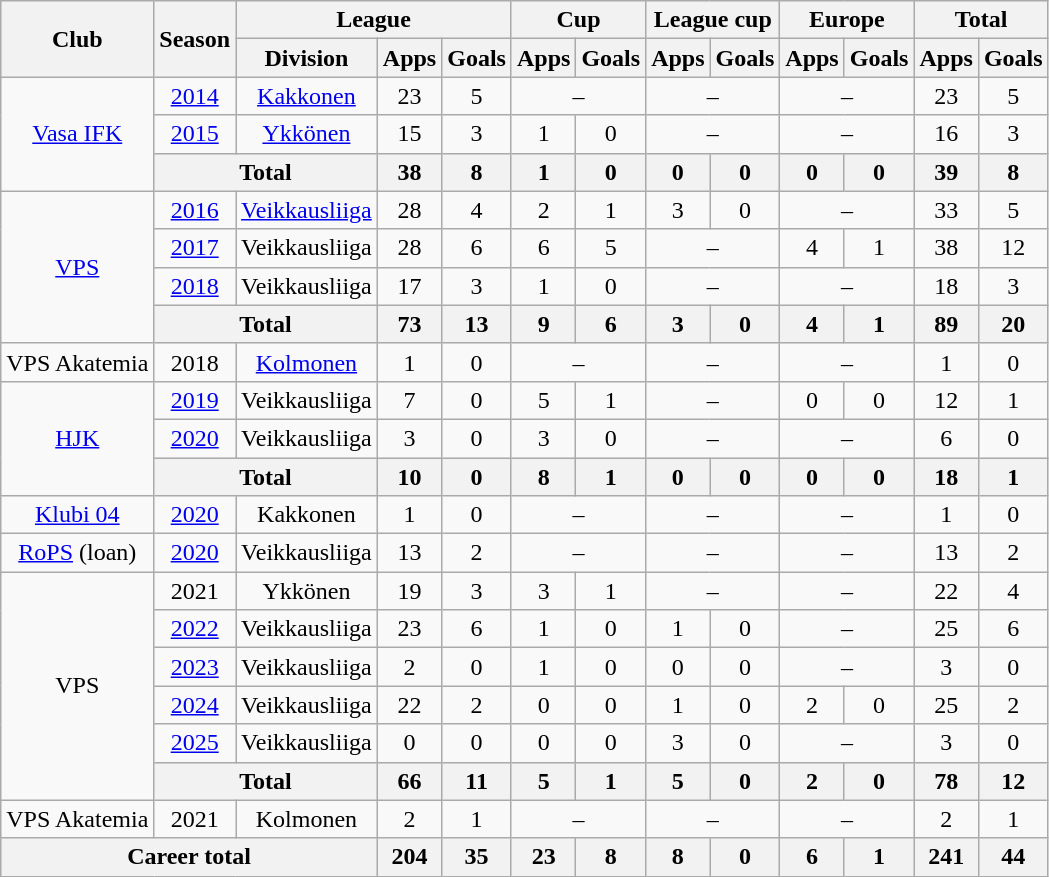<table class="wikitable" style="text-align:center">
<tr>
<th rowspan="2">Club</th>
<th rowspan="2">Season</th>
<th colspan="3">League</th>
<th colspan="2">Cup</th>
<th colspan="2">League cup</th>
<th colspan="2">Europe</th>
<th colspan="2">Total</th>
</tr>
<tr>
<th>Division</th>
<th>Apps</th>
<th>Goals</th>
<th>Apps</th>
<th>Goals</th>
<th>Apps</th>
<th>Goals</th>
<th>Apps</th>
<th>Goals</th>
<th>Apps</th>
<th>Goals</th>
</tr>
<tr>
<td rowspan=3><a href='#'>Vasa IFK</a></td>
<td><a href='#'>2014</a></td>
<td><a href='#'>Kakkonen</a></td>
<td>23</td>
<td>5</td>
<td colspan=2>–</td>
<td colspan=2>–</td>
<td colspan=2>–</td>
<td>23</td>
<td>5</td>
</tr>
<tr>
<td><a href='#'>2015</a></td>
<td><a href='#'>Ykkönen</a></td>
<td>15</td>
<td>3</td>
<td>1</td>
<td>0</td>
<td colspan=2>–</td>
<td colspan=2>–</td>
<td>16</td>
<td>3</td>
</tr>
<tr>
<th colspan="2">Total</th>
<th>38</th>
<th>8</th>
<th>1</th>
<th>0</th>
<th>0</th>
<th>0</th>
<th>0</th>
<th>0</th>
<th>39</th>
<th>8</th>
</tr>
<tr>
<td rowspan=4><a href='#'>VPS</a></td>
<td><a href='#'>2016</a></td>
<td><a href='#'>Veikkausliiga</a></td>
<td>28</td>
<td>4</td>
<td>2</td>
<td>1</td>
<td>3</td>
<td>0</td>
<td colspan=2>–</td>
<td>33</td>
<td>5</td>
</tr>
<tr>
<td><a href='#'>2017</a></td>
<td>Veikkausliiga</td>
<td>28</td>
<td>6</td>
<td>6</td>
<td>5</td>
<td colspan=2>–</td>
<td>4</td>
<td>1</td>
<td>38</td>
<td>12</td>
</tr>
<tr>
<td><a href='#'>2018</a></td>
<td>Veikkausliiga</td>
<td>17</td>
<td>3</td>
<td>1</td>
<td>0</td>
<td colspan=2>–</td>
<td colspan=2>–</td>
<td>18</td>
<td>3</td>
</tr>
<tr>
<th colspan="2">Total</th>
<th>73</th>
<th>13</th>
<th>9</th>
<th>6</th>
<th>3</th>
<th>0</th>
<th>4</th>
<th>1</th>
<th>89</th>
<th>20</th>
</tr>
<tr>
<td>VPS Akatemia</td>
<td>2018</td>
<td><a href='#'>Kolmonen</a></td>
<td>1</td>
<td>0</td>
<td colspan=2>–</td>
<td colspan=2>–</td>
<td colspan=2>–</td>
<td>1</td>
<td>0</td>
</tr>
<tr>
<td rowspan=3><a href='#'>HJK</a></td>
<td><a href='#'>2019</a></td>
<td>Veikkausliiga</td>
<td>7</td>
<td>0</td>
<td>5</td>
<td>1</td>
<td colspan=2>–</td>
<td>0</td>
<td>0</td>
<td>12</td>
<td>1</td>
</tr>
<tr>
<td><a href='#'>2020</a></td>
<td>Veikkausliiga</td>
<td>3</td>
<td>0</td>
<td>3</td>
<td>0</td>
<td colspan=2>–</td>
<td colspan=2>–</td>
<td>6</td>
<td>0</td>
</tr>
<tr>
<th colspan="2">Total</th>
<th>10</th>
<th>0</th>
<th>8</th>
<th>1</th>
<th>0</th>
<th>0</th>
<th>0</th>
<th>0</th>
<th>18</th>
<th>1</th>
</tr>
<tr>
<td><a href='#'>Klubi 04</a></td>
<td><a href='#'>2020</a></td>
<td>Kakkonen</td>
<td>1</td>
<td>0</td>
<td colspan=2>–</td>
<td colspan=2>–</td>
<td colspan=2>–</td>
<td>1</td>
<td>0</td>
</tr>
<tr>
<td><a href='#'>RoPS</a> (loan)</td>
<td><a href='#'>2020</a></td>
<td>Veikkausliiga</td>
<td>13</td>
<td>2</td>
<td colspan=2>–</td>
<td colspan=2>–</td>
<td colspan=2>–</td>
<td>13</td>
<td>2</td>
</tr>
<tr>
<td rowspan=6>VPS</td>
<td>2021</td>
<td>Ykkönen</td>
<td>19</td>
<td>3</td>
<td>3</td>
<td>1</td>
<td colspan=2>–</td>
<td colspan=2>–</td>
<td>22</td>
<td>4</td>
</tr>
<tr>
<td><a href='#'>2022</a></td>
<td>Veikkausliiga</td>
<td>23</td>
<td>6</td>
<td>1</td>
<td>0</td>
<td>1</td>
<td>0</td>
<td colspan=2>–</td>
<td>25</td>
<td>6</td>
</tr>
<tr>
<td><a href='#'>2023</a></td>
<td>Veikkausliiga</td>
<td>2</td>
<td>0</td>
<td>1</td>
<td>0</td>
<td>0</td>
<td>0</td>
<td colspan=2>–</td>
<td>3</td>
<td>0</td>
</tr>
<tr>
<td><a href='#'>2024</a></td>
<td>Veikkausliiga</td>
<td>22</td>
<td>2</td>
<td>0</td>
<td>0</td>
<td>1</td>
<td>0</td>
<td>2</td>
<td>0</td>
<td>25</td>
<td>2</td>
</tr>
<tr>
<td><a href='#'>2025</a></td>
<td>Veikkausliiga</td>
<td>0</td>
<td>0</td>
<td>0</td>
<td>0</td>
<td>3</td>
<td>0</td>
<td colspan=2>–</td>
<td>3</td>
<td>0</td>
</tr>
<tr>
<th colspan="2">Total</th>
<th>66</th>
<th>11</th>
<th>5</th>
<th>1</th>
<th>5</th>
<th>0</th>
<th>2</th>
<th>0</th>
<th>78</th>
<th>12</th>
</tr>
<tr>
<td>VPS Akatemia</td>
<td>2021</td>
<td>Kolmonen</td>
<td>2</td>
<td>1</td>
<td colspan=2>–</td>
<td colspan=2>–</td>
<td colspan=2>–</td>
<td>2</td>
<td>1</td>
</tr>
<tr>
<th colspan="3">Career total</th>
<th>204</th>
<th>35</th>
<th>23</th>
<th>8</th>
<th>8</th>
<th>0</th>
<th>6</th>
<th>1</th>
<th>241</th>
<th>44</th>
</tr>
</table>
